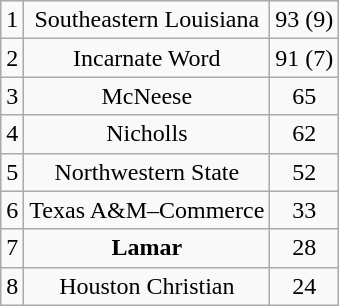<table class="wikitable">
<tr align="center">
<td>1</td>
<td>Southeastern Louisiana</td>
<td>93 (9)</td>
</tr>
<tr align="center">
<td>2</td>
<td>Incarnate Word</td>
<td>91 (7)</td>
</tr>
<tr align="center">
<td>3</td>
<td>McNeese</td>
<td>65</td>
</tr>
<tr align="center">
<td>4</td>
<td>Nicholls</td>
<td>62</td>
</tr>
<tr align="center">
<td>5</td>
<td>Northwestern State</td>
<td>52</td>
</tr>
<tr align="center">
<td>6</td>
<td>Texas A&M–Commerce</td>
<td>33</td>
</tr>
<tr align="center">
<td>7</td>
<td><strong>Lamar</strong></td>
<td>28</td>
</tr>
<tr align="center">
<td>8</td>
<td>Houston Christian</td>
<td>24</td>
</tr>
</table>
